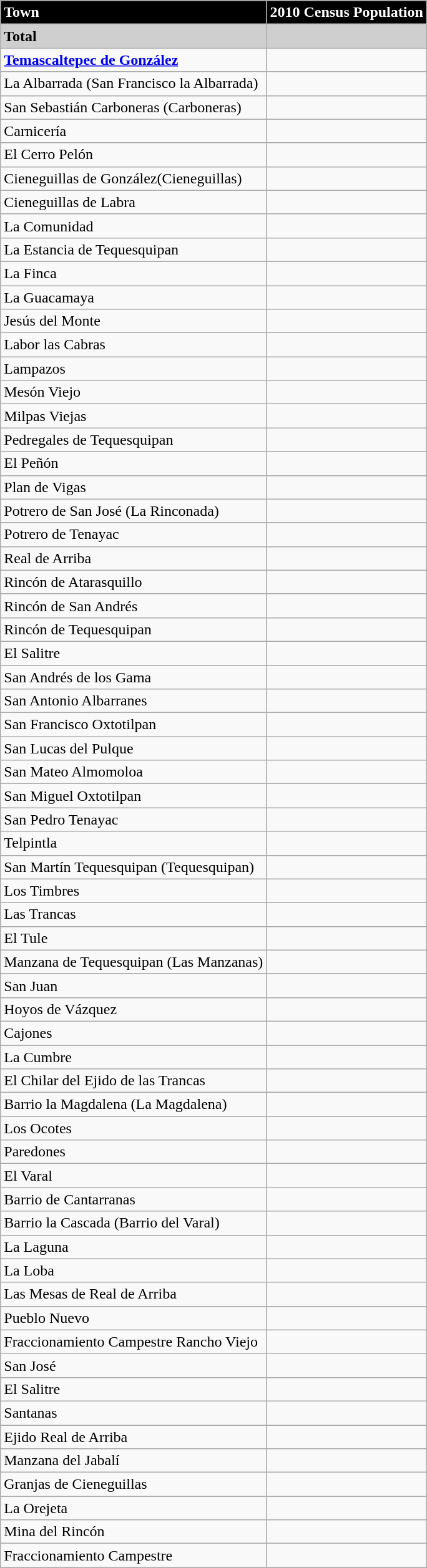<table class="wikitable">
<tr style="background:#000000; color:#FFFFFF;">
<td><strong>Town</strong></td>
<td><strong>2010 Census Population</strong></td>
</tr>
<tr style="background:#CFCFCF;">
<td><strong>Total</strong></td>
<td></td>
</tr>
<tr>
<td><strong><a href='#'>Temascaltepec de González</a></strong></td>
<td></td>
</tr>
<tr>
<td>La Albarrada (San Francisco la Albarrada)</td>
<td></td>
</tr>
<tr>
<td>San Sebastián Carboneras (Carboneras)</td>
<td></td>
</tr>
<tr>
<td>Carnicería</td>
<td></td>
</tr>
<tr>
<td>El Cerro Pelón</td>
<td></td>
</tr>
<tr>
<td>Cieneguillas de González(Cieneguillas)</td>
<td></td>
</tr>
<tr>
<td>Cieneguillas de Labra</td>
<td></td>
</tr>
<tr>
<td>La Comunidad</td>
<td></td>
</tr>
<tr>
<td>La Estancia de Tequesquipan</td>
<td></td>
</tr>
<tr>
<td>La Finca</td>
<td></td>
</tr>
<tr>
<td>La Guacamaya</td>
<td></td>
</tr>
<tr>
<td>Jesús del Monte</td>
<td></td>
</tr>
<tr>
<td>Labor las Cabras</td>
<td></td>
</tr>
<tr>
<td>Lampazos</td>
<td></td>
</tr>
<tr>
<td>Mesón Viejo</td>
<td></td>
</tr>
<tr>
<td>Milpas Viejas</td>
<td></td>
</tr>
<tr>
<td>Pedregales de Tequesquipan</td>
<td></td>
</tr>
<tr>
<td>El Peñón</td>
<td></td>
</tr>
<tr>
<td>Plan de Vigas</td>
<td></td>
</tr>
<tr>
<td>Potrero de San José (La Rinconada)</td>
<td></td>
</tr>
<tr>
<td>Potrero de Tenayac</td>
<td></td>
</tr>
<tr>
<td>Real de Arriba</td>
<td></td>
</tr>
<tr>
<td>Rincón de Atarasquillo</td>
<td></td>
</tr>
<tr>
<td>Rincón de San Andrés</td>
<td></td>
</tr>
<tr>
<td>Rincón de Tequesquipan</td>
<td></td>
</tr>
<tr>
<td>El Salitre</td>
<td></td>
</tr>
<tr>
<td>San Andrés de los Gama</td>
<td></td>
</tr>
<tr>
<td>San Antonio Albarranes</td>
<td></td>
</tr>
<tr>
<td>San Francisco Oxtotilpan</td>
<td></td>
</tr>
<tr>
<td>San Lucas del Pulque</td>
<td></td>
</tr>
<tr>
<td>San Mateo Almomoloa</td>
<td></td>
</tr>
<tr>
<td>San Miguel Oxtotilpan</td>
<td></td>
</tr>
<tr>
<td>San Pedro Tenayac</td>
<td></td>
</tr>
<tr>
<td>Telpintla</td>
<td></td>
</tr>
<tr>
<td>San Martín Tequesquipan (Tequesquipan)</td>
<td></td>
</tr>
<tr>
<td>Los Timbres</td>
<td></td>
</tr>
<tr>
<td>Las Trancas</td>
<td></td>
</tr>
<tr>
<td>El Tule</td>
<td></td>
</tr>
<tr>
<td>Manzana de Tequesquipan (Las Manzanas)</td>
<td></td>
</tr>
<tr>
<td>San Juan</td>
<td></td>
</tr>
<tr>
<td>Hoyos de Vázquez</td>
<td></td>
</tr>
<tr>
<td>Cajones</td>
<td></td>
</tr>
<tr>
<td>La Cumbre</td>
<td></td>
</tr>
<tr>
<td>El Chilar del Ejido de las Trancas</td>
<td></td>
</tr>
<tr>
<td>Barrio la Magdalena (La Magdalena)</td>
<td></td>
</tr>
<tr>
<td>Los Ocotes</td>
<td></td>
</tr>
<tr>
<td>Paredones</td>
<td></td>
</tr>
<tr>
<td>El Varal</td>
<td></td>
</tr>
<tr>
<td>Barrio de Cantarranas</td>
<td></td>
</tr>
<tr>
<td>Barrio la Cascada (Barrio del Varal)</td>
<td></td>
</tr>
<tr>
<td>La Laguna</td>
<td></td>
</tr>
<tr>
<td>La Loba</td>
<td></td>
</tr>
<tr>
<td>Las Mesas de Real de Arriba</td>
<td></td>
</tr>
<tr>
<td>Pueblo Nuevo</td>
<td></td>
</tr>
<tr>
<td>Fraccionamiento Campestre Rancho Viejo</td>
<td></td>
</tr>
<tr>
<td>San José</td>
<td></td>
</tr>
<tr>
<td>El Salitre</td>
<td></td>
</tr>
<tr>
<td>Santanas</td>
<td></td>
</tr>
<tr>
<td>Ejido Real de Arriba</td>
<td></td>
</tr>
<tr>
<td>Manzana del Jabalí</td>
<td></td>
</tr>
<tr>
<td>Granjas de Cieneguillas</td>
<td></td>
</tr>
<tr>
<td>La Orejeta</td>
<td></td>
</tr>
<tr>
<td>Mina del Rincón</td>
<td></td>
</tr>
<tr>
<td>Fraccionamiento Campestre</td>
<td></td>
</tr>
</table>
